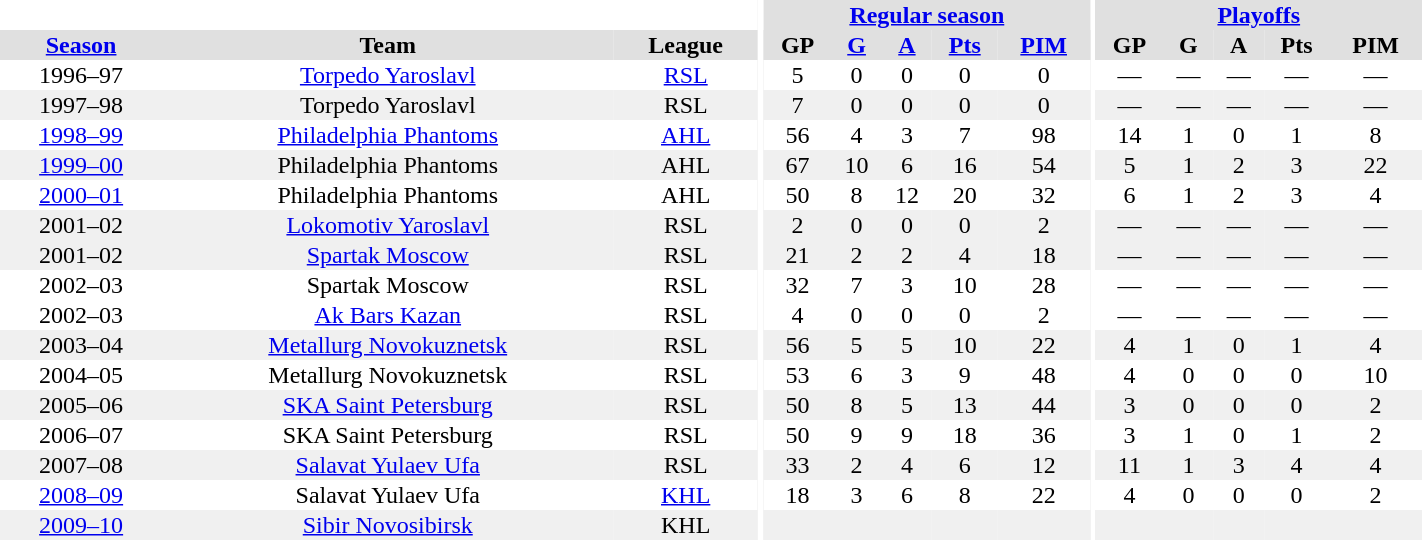<table border="0" cellpadding="1" cellspacing="0" style="text-align:center; width:75%">
<tr bgcolor="#e0e0e0">
<th colspan="3"  bgcolor="#ffffff"></th>
<th rowspan="99" bgcolor="#ffffff"></th>
<th colspan="5"><a href='#'>Regular season</a></th>
<th rowspan="99" bgcolor="#ffffff"></th>
<th colspan="5"><a href='#'>Playoffs</a></th>
</tr>
<tr bgcolor="#e0e0e0">
<th><a href='#'>Season</a></th>
<th>Team</th>
<th>League</th>
<th>GP</th>
<th><a href='#'>G</a></th>
<th><a href='#'>A</a></th>
<th><a href='#'>Pts</a></th>
<th><a href='#'>PIM</a></th>
<th>GP</th>
<th>G</th>
<th>A</th>
<th>Pts</th>
<th>PIM</th>
</tr>
<tr ALIGN="center">
<td>1996–97</td>
<td><a href='#'>Torpedo Yaroslavl</a></td>
<td><a href='#'>RSL</a></td>
<td>5</td>
<td>0</td>
<td>0</td>
<td>0</td>
<td>0</td>
<td>—</td>
<td>—</td>
<td>—</td>
<td>—</td>
<td>—</td>
</tr>
<tr ALIGN="center" bgcolor="#f0f0f0">
<td>1997–98</td>
<td>Torpedo Yaroslavl</td>
<td>RSL</td>
<td>7</td>
<td>0</td>
<td>0</td>
<td>0</td>
<td>0</td>
<td>—</td>
<td>—</td>
<td>—</td>
<td>—</td>
<td>—</td>
</tr>
<tr ALIGN="center">
<td><a href='#'>1998–99</a></td>
<td><a href='#'>Philadelphia Phantoms</a></td>
<td><a href='#'>AHL</a></td>
<td>56</td>
<td>4</td>
<td>3</td>
<td>7</td>
<td>98</td>
<td>14</td>
<td>1</td>
<td>0</td>
<td>1</td>
<td>8</td>
</tr>
<tr ALIGN="center" bgcolor="#f0f0f0">
<td><a href='#'>1999–00</a></td>
<td>Philadelphia Phantoms</td>
<td>AHL</td>
<td>67</td>
<td>10</td>
<td>6</td>
<td>16</td>
<td>54</td>
<td>5</td>
<td>1</td>
<td>2</td>
<td>3</td>
<td>22</td>
</tr>
<tr ALIGN="center">
<td><a href='#'>2000–01</a></td>
<td>Philadelphia Phantoms</td>
<td>AHL</td>
<td>50</td>
<td>8</td>
<td>12</td>
<td>20</td>
<td>32</td>
<td>6</td>
<td>1</td>
<td>2</td>
<td>3</td>
<td>4</td>
</tr>
<tr ALIGN="center" bgcolor="#f0f0f0">
<td>2001–02</td>
<td><a href='#'>Lokomotiv Yaroslavl</a></td>
<td>RSL</td>
<td>2</td>
<td>0</td>
<td>0</td>
<td>0</td>
<td>2</td>
<td>—</td>
<td>—</td>
<td>—</td>
<td>—</td>
<td>—</td>
</tr>
<tr ALIGN="center" bgcolor="#f0f0f0">
<td>2001–02</td>
<td><a href='#'>Spartak Moscow</a></td>
<td>RSL</td>
<td>21</td>
<td>2</td>
<td>2</td>
<td>4</td>
<td>18</td>
<td>—</td>
<td>—</td>
<td>—</td>
<td>—</td>
<td>—</td>
</tr>
<tr ALIGN="center">
<td>2002–03</td>
<td>Spartak Moscow</td>
<td>RSL</td>
<td>32</td>
<td>7</td>
<td>3</td>
<td>10</td>
<td>28</td>
<td>—</td>
<td>—</td>
<td>—</td>
<td>—</td>
<td>—</td>
</tr>
<tr ALIGN="center">
<td>2002–03</td>
<td><a href='#'>Ak Bars Kazan</a></td>
<td>RSL</td>
<td>4</td>
<td>0</td>
<td>0</td>
<td>0</td>
<td>2</td>
<td>—</td>
<td>—</td>
<td>—</td>
<td>—</td>
<td>—</td>
</tr>
<tr ALIGN="center" bgcolor="#f0f0f0">
<td>2003–04</td>
<td><a href='#'>Metallurg Novokuznetsk</a></td>
<td>RSL</td>
<td>56</td>
<td>5</td>
<td>5</td>
<td>10</td>
<td>22</td>
<td>4</td>
<td>1</td>
<td>0</td>
<td>1</td>
<td>4</td>
</tr>
<tr ALIGN="center">
<td>2004–05</td>
<td>Metallurg Novokuznetsk</td>
<td>RSL</td>
<td>53</td>
<td>6</td>
<td>3</td>
<td>9</td>
<td>48</td>
<td>4</td>
<td>0</td>
<td>0</td>
<td>0</td>
<td>10</td>
</tr>
<tr ALIGN="center"  bgcolor="#f0f0f0">
<td>2005–06</td>
<td><a href='#'>SKA Saint Petersburg</a></td>
<td>RSL</td>
<td>50</td>
<td>8</td>
<td>5</td>
<td>13</td>
<td>44</td>
<td>3</td>
<td>0</td>
<td>0</td>
<td>0</td>
<td>2</td>
</tr>
<tr ALIGN="center">
<td>2006–07</td>
<td>SKA Saint Petersburg</td>
<td>RSL</td>
<td>50</td>
<td>9</td>
<td>9</td>
<td>18</td>
<td>36</td>
<td>3</td>
<td>1</td>
<td>0</td>
<td>1</td>
<td>2</td>
</tr>
<tr ALIGN="center"  bgcolor="#f0f0f0">
<td>2007–08</td>
<td><a href='#'>Salavat Yulaev Ufa</a></td>
<td>RSL</td>
<td>33</td>
<td>2</td>
<td>4</td>
<td>6</td>
<td>12</td>
<td>11</td>
<td>1</td>
<td>3</td>
<td>4</td>
<td>4</td>
</tr>
<tr ALIGN="center">
<td><a href='#'>2008–09</a></td>
<td>Salavat Yulaev Ufa</td>
<td><a href='#'>KHL</a></td>
<td>18</td>
<td>3</td>
<td>6</td>
<td>8</td>
<td>22</td>
<td>4</td>
<td>0</td>
<td>0</td>
<td>0</td>
<td>2</td>
</tr>
<tr ALIGN="center"  bgcolor="#f0f0f0">
<td><a href='#'>2009–10</a></td>
<td><a href='#'>Sibir Novosibirsk</a></td>
<td>KHL</td>
<td></td>
<td></td>
<td></td>
<td></td>
<td></td>
<td></td>
<td></td>
<td></td>
<td></td>
<td></td>
</tr>
</table>
